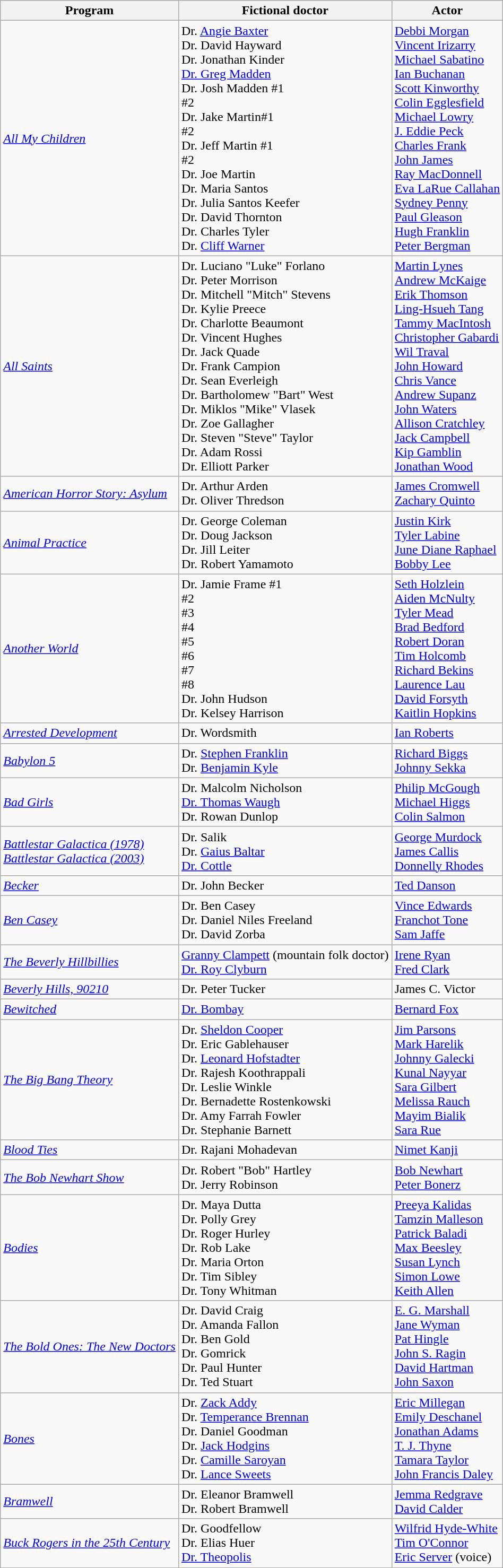<table class="wikitable">
<tr>
<th>Program</th>
<th>Fictional doctor</th>
<th>Actor</th>
</tr>
<tr>
<td><em><a href='#'>All My Children</a></em></td>
<td>Dr. <a href='#'>Angie Baxter</a><br>Dr. David Hayward<br>Dr. Jonathan Kinder<br><a href='#'>Dr. Greg Madden</a><br>Dr. Josh Madden #1<br>#2<br> Dr. Jake Martin#1<br>#2<br> Dr. Jeff Martin #1<br>#2<br> Dr. Joe Martin<br>Dr. Maria Santos<br>Dr. Julia Santos Keefer<br>Dr. David Thornton<br>Dr. Charles Tyler<br>Dr. <a href='#'>Cliff Warner</a></td>
<td><a href='#'>Debbi Morgan</a><br><a href='#'>Vincent Irizarry</a><br><a href='#'>Michael Sabatino</a><br><a href='#'>Ian Buchanan</a><br><a href='#'>Scott Kinworthy</a><br><a href='#'>Colin Egglesfield</a><br><a href='#'>Michael Lowry</a><br><a href='#'>J. Eddie Peck</a><br><a href='#'>Charles Frank</a><br><a href='#'>John James</a><br><a href='#'>Ray MacDonnell</a><br><a href='#'>Eva LaRue Callahan</a><br><a href='#'>Sydney Penny</a><br><a href='#'>Paul Gleason</a><br><a href='#'>Hugh Franklin</a><br><a href='#'>Peter Bergman</a></td>
</tr>
<tr>
<td><em><a href='#'>All Saints</a></em></td>
<td>Dr. Luciano "Luke" Forlano<br>Dr. Peter Morrison<br>Dr. Mitchell "Mitch" Stevens<br>Dr. Kylie Preece<br>Dr. Charlotte Beaumont<br>Dr. Vincent Hughes<br>Dr. Jack Quade<br>Dr. Frank Campion<br>Dr. Sean Everleigh<br>Dr. Bartholomew "Bart" West<br>Dr. Miklos "Mike" Vlasek<br>Dr. Zoe Gallagher<br>Dr. Steven "Steve" Taylor<br>Dr. Adam Rossi<br>Dr. Elliott Parker</td>
<td><a href='#'>Martin Lynes</a><br><a href='#'>Andrew McKaige</a><br><a href='#'>Erik Thomson</a><br><a href='#'>Ling-Hsueh Tang</a><br><a href='#'>Tammy MacIntosh</a><br><a href='#'>Christopher Gabardi</a><br><a href='#'>Wil Traval</a><br><a href='#'>John Howard</a><br><a href='#'>Chris Vance</a><br><a href='#'>Andrew Supanz</a><br><a href='#'>John Waters</a><br><a href='#'>Allison Cratchley</a><br><a href='#'>Jack Campbell</a><br><a href='#'>Kip Gamblin</a><br><a href='#'>Jonathan Wood</a></td>
</tr>
<tr>
<td><em><a href='#'>American Horror Story: Asylum</a></em></td>
<td>Dr. Arthur Arden<br>Dr. Oliver Thredson</td>
<td><a href='#'>James Cromwell</a><br><a href='#'>Zachary Quinto</a></td>
</tr>
<tr>
<td><em><a href='#'>Animal Practice</a></em></td>
<td>Dr. George Coleman<br>Dr. Doug Jackson<br>Dr. Jill Leiter<br>Dr. Robert Yamamoto</td>
<td><a href='#'>Justin Kirk</a><br><a href='#'>Tyler Labine</a><br><a href='#'>June Diane Raphael</a><br><a href='#'>Bobby Lee</a></td>
</tr>
<tr>
<td><em><a href='#'>Another World</a></em></td>
<td>Dr. Jamie Frame #1<br>#2<br>#3<br>#4<br>#5<br>#6<br>#7<br>#8<br> Dr. John Hudson<br>Dr. Kelsey Harrison</td>
<td><a href='#'>Seth Holzlein</a><br><a href='#'>Aiden McNulty</a><br><a href='#'>Tyler Mead</a><br><a href='#'>Brad Bedford</a><br><a href='#'>Robert Doran</a><br><a href='#'>Tim Holcomb</a><br><a href='#'>Richard Bekins</a><br><a href='#'>Laurence Lau</a><br><a href='#'>David Forsyth</a><br><a href='#'>Kaitlin Hopkins</a></td>
</tr>
<tr>
<td><em><a href='#'>Arrested Development</a></em></td>
<td>Dr. Wordsmith</td>
<td><a href='#'>Ian Roberts</a></td>
</tr>
<tr>
<td><em><a href='#'>Babylon 5</a></em></td>
<td>Dr. <a href='#'>Stephen Franklin</a><br>Dr. <a href='#'>Benjamin Kyle</a></td>
<td><a href='#'>Richard Biggs</a><br><a href='#'>Johnny Sekka</a></td>
</tr>
<tr>
<td><em><a href='#'>Bad Girls</a></em></td>
<td>Dr. Malcolm Nicholson<br><a href='#'>Dr. Thomas Waugh</a><br>Dr. Rowan Dunlop</td>
<td><a href='#'>Philip McGough</a><br><a href='#'>Michael Higgs</a><br><a href='#'>Colin Salmon</a></td>
</tr>
<tr>
<td><em><a href='#'>Battlestar Galactica (1978)</a></em><br><em><a href='#'>Battlestar Galactica (2003)</a></em></td>
<td>Dr. Salik<br>Dr. <a href='#'>Gaius Baltar</a><br><a href='#'>Dr. Cottle</a></td>
<td><a href='#'>George Murdock</a><br><a href='#'>James Callis</a><br><a href='#'>Donnelly Rhodes</a></td>
</tr>
<tr>
<td><em><a href='#'>Becker</a></em></td>
<td>Dr. John Becker</td>
<td><a href='#'>Ted Danson</a></td>
</tr>
<tr>
<td><em><a href='#'>Ben Casey</a></em></td>
<td>Dr. Ben Casey<br>Dr. Daniel Niles Freeland<br>Dr. David Zorba</td>
<td><a href='#'>Vince Edwards</a><br><a href='#'>Franchot Tone</a><br><a href='#'>Sam Jaffe</a></td>
</tr>
<tr>
<td><em><a href='#'>The Beverly Hillbillies</a></em></td>
<td><a href='#'>Granny Clampett</a> (mountain folk doctor)<br><a href='#'>Dr. Roy Clyburn</a></td>
<td><a href='#'>Irene Ryan</a><br><a href='#'>Fred Clark</a></td>
</tr>
<tr>
<td><em><a href='#'>Beverly Hills, 90210</a></em></td>
<td>Dr. Peter Tucker</td>
<td>James C. Victor</td>
</tr>
<tr>
<td><em><a href='#'>Bewitched</a></em></td>
<td><a href='#'>Dr. Bombay</a></td>
<td><a href='#'>Bernard Fox</a></td>
</tr>
<tr>
<td><em><a href='#'>The Big Bang Theory</a></em></td>
<td>Dr. <a href='#'>Sheldon Cooper</a><br>Dr. Eric Gablehauser<br>Dr. <a href='#'>Leonard Hofstadter</a><br>Dr. Rajesh Koothrappali<br>Dr. Leslie Winkle<br>Dr. Bernadette Rostenkowski<br>Dr. Amy Farrah Fowler<br>Dr. Stephanie Barnett</td>
<td><a href='#'>Jim Parsons</a><br><a href='#'>Mark Harelik</a><br><a href='#'>Johnny Galecki</a><br><a href='#'>Kunal Nayyar</a><br><a href='#'>Sara Gilbert</a><br><a href='#'>Melissa Rauch</a><br><a href='#'>Mayim Bialik</a><br><a href='#'>Sara Rue</a></td>
</tr>
<tr>
<td><em><a href='#'>Blood Ties</a></em></td>
<td>Dr. Rajani Mohadevan</td>
<td><a href='#'>Nimet Kanji</a></td>
</tr>
<tr>
<td><em><a href='#'>The Bob Newhart Show</a></em></td>
<td>Dr. Robert "Bob" Hartley<br>Dr. Jerry Robinson</td>
<td><a href='#'>Bob Newhart</a><br><a href='#'>Peter Bonerz</a></td>
</tr>
<tr>
<td><em><a href='#'>Bodies</a></em></td>
<td>Dr. Maya Dutta<br>Dr. Polly Grey<br>Dr. Roger Hurley<br>Dr. Rob Lake<br>Dr. Maria Orton<br>Dr. Tim Sibley<br>Dr. Tony Whitman</td>
<td><a href='#'>Preeya Kalidas</a><br><a href='#'>Tamzin Malleson</a><br><a href='#'>Patrick Baladi</a><br><a href='#'>Max Beesley</a><br><a href='#'>Susan Lynch</a><br><a href='#'>Simon Lowe</a><br><a href='#'>Keith Allen</a></td>
</tr>
<tr>
<td><em><a href='#'>The Bold Ones: The New Doctors</a></em></td>
<td>Dr. David Craig<br>Dr. Amanda Fallon<br>Dr. Ben Gold<br>Dr. Gomrick<br>Dr. Paul Hunter<br>Dr. Ted Stuart</td>
<td><a href='#'>E. G. Marshall</a><br><a href='#'>Jane Wyman</a><br><a href='#'>Pat Hingle</a><br><a href='#'>John S. Ragin</a><br><a href='#'>David Hartman</a><br> <a href='#'>John Saxon</a></td>
</tr>
<tr>
<td><em><a href='#'>Bones</a></em></td>
<td>Dr. <a href='#'>Zack Addy</a><br>Dr. <a href='#'>Temperance Brennan</a><br>Dr. Daniel Goodman<br>Dr. <a href='#'>Jack Hodgins</a><br>Dr. <a href='#'>Camille Saroyan</a><br>Dr. <a href='#'>Lance Sweets</a></td>
<td><a href='#'>Eric Millegan</a><br><a href='#'>Emily Deschanel</a><br><a href='#'>Jonathan Adams</a><br><a href='#'>T. J. Thyne</a><br><a href='#'>Tamara Taylor</a><br><a href='#'>John Francis Daley</a></td>
</tr>
<tr>
<td><em><a href='#'>Bramwell</a></em></td>
<td>Dr. Eleanor Bramwell<br>Dr. Robert Bramwell</td>
<td><a href='#'>Jemma Redgrave</a><br><a href='#'>David Calder</a></td>
</tr>
<tr>
<td><em><a href='#'>Buck Rogers in the 25th Century</a></em></td>
<td>Dr. Goodfellow<br>Dr. Elias Huer<br><a href='#'>Dr. Theopolis</a></td>
<td><a href='#'>Wilfrid Hyde-White</a><br><a href='#'>Tim O'Connor</a><br><a href='#'>Eric Server</a> (voice)</td>
</tr>
</table>
